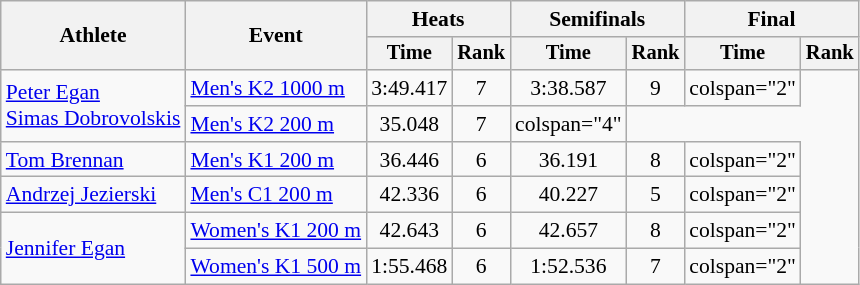<table class="wikitable" style="font-size:90%">
<tr>
<th rowspan=2>Athlete</th>
<th rowspan=2>Event</th>
<th colspan=2>Heats</th>
<th colspan=2>Semifinals</th>
<th colspan=2>Final</th>
</tr>
<tr style="font-size:95%">
<th>Time</th>
<th>Rank</th>
<th>Time</th>
<th>Rank</th>
<th>Time</th>
<th>Rank</th>
</tr>
<tr align=center>
<td rowspan="2" align=left><a href='#'>Peter Egan</a><br><a href='#'>Simas Dobrovolskis</a></td>
<td align=left><a href='#'>Men's K2 1000 m</a></td>
<td>3:49.417</td>
<td>7</td>
<td>3:38.587</td>
<td>9</td>
<td>colspan="2" </td>
</tr>
<tr align="center">
<td align=left><a href='#'>Men's K2 200 m</a></td>
<td>35.048</td>
<td>7</td>
<td>colspan="4" </td>
</tr>
<tr align=center>
<td align=left><a href='#'>Tom Brennan</a></td>
<td align=left><a href='#'>Men's K1 200 m</a></td>
<td>36.446</td>
<td>6</td>
<td>36.191</td>
<td>8</td>
<td>colspan="2" </td>
</tr>
<tr align=center>
<td align=left><a href='#'>Andrzej Jezierski</a></td>
<td align=left><a href='#'>Men's C1 200 m</a></td>
<td>42.336</td>
<td>6</td>
<td>40.227</td>
<td>5</td>
<td>colspan="2" </td>
</tr>
<tr align=center>
<td rowspan="2" align=left><a href='#'>Jennifer Egan</a></td>
<td align=left><a href='#'>Women's K1 200 m</a></td>
<td>42.643</td>
<td>6</td>
<td>42.657</td>
<td>8</td>
<td>colspan="2" </td>
</tr>
<tr align=center>
<td align=left><a href='#'>Women's K1 500 m</a></td>
<td>1:55.468</td>
<td>6</td>
<td>1:52.536</td>
<td>7</td>
<td>colspan="2" </td>
</tr>
</table>
